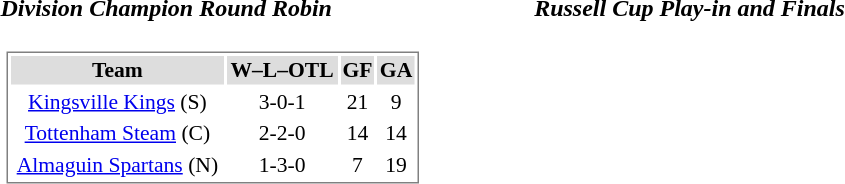<table>
<tr>
<td valign=top width=40%><br><strong><em>Division Champion Round Robin</em></strong><table cellpadding="0">
<tr align="left" style="vertical-align: top">
<td></td>
<td><br><table cellpadding="1" width="275px" style="font-size: 90%; border: 1px solid gray;">
<tr align="center" bgcolor="#dddddd">
<th>Team</th>
<th>W–L–OTL</th>
<th>GF</th>
<th>GA</th>
</tr>
<tr align="center">
<td><a href='#'>Kingsville Kings</a> (S)</td>
<td>3-0-1</td>
<td>21</td>
<td>9</td>
</tr>
<tr align="center">
<td><a href='#'>Tottenham Steam</a> (C)</td>
<td>2-2-0</td>
<td>14</td>
<td>14</td>
</tr>
<tr align="center">
<td><a href='#'>Almaguin Spartans</a> (N)</td>
<td>1-3-0</td>
<td>7</td>
<td>19</td>
</tr>
</table>
</td>
</tr>
</table>
</td>
<td valign=top width=40%><br><strong><em>Russell Cup Play-in and Finals</em></strong>
</td>
</tr>
</table>
